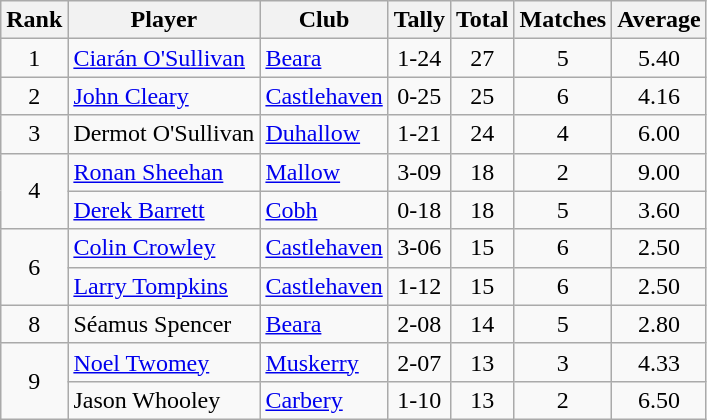<table class="wikitable">
<tr>
<th>Rank</th>
<th>Player</th>
<th>Club</th>
<th>Tally</th>
<th>Total</th>
<th>Matches</th>
<th>Average</th>
</tr>
<tr>
<td rowspan=1 align=center>1</td>
<td><a href='#'>Ciarán O'Sullivan</a></td>
<td><a href='#'>Beara</a></td>
<td align=center>1-24</td>
<td align=center>27</td>
<td align=center>5</td>
<td align=center>5.40</td>
</tr>
<tr>
<td rowspan=1 align=center>2</td>
<td><a href='#'>John Cleary</a></td>
<td><a href='#'>Castlehaven</a></td>
<td align=center>0-25</td>
<td align=center>25</td>
<td align=center>6</td>
<td align=center>4.16</td>
</tr>
<tr>
<td rowspan=1 align=center>3</td>
<td>Dermot O'Sullivan</td>
<td><a href='#'>Duhallow</a></td>
<td align=center>1-21</td>
<td align=center>24</td>
<td align=center>4</td>
<td align=center>6.00</td>
</tr>
<tr>
<td rowspan=2 align=center>4</td>
<td><a href='#'>Ronan Sheehan</a></td>
<td><a href='#'>Mallow</a></td>
<td align=center>3-09</td>
<td align=center>18</td>
<td align=center>2</td>
<td align=center>9.00</td>
</tr>
<tr>
<td><a href='#'>Derek Barrett</a></td>
<td><a href='#'>Cobh</a></td>
<td align=center>0-18</td>
<td align=center>18</td>
<td align=center>5</td>
<td align=center>3.60</td>
</tr>
<tr>
<td rowspan=2 align=center>6</td>
<td><a href='#'>Colin Crowley</a></td>
<td><a href='#'>Castlehaven</a></td>
<td align=center>3-06</td>
<td align=center>15</td>
<td align=center>6</td>
<td align=center>2.50</td>
</tr>
<tr>
<td><a href='#'>Larry Tompkins</a></td>
<td><a href='#'>Castlehaven</a></td>
<td align=center>1-12</td>
<td align=center>15</td>
<td align=center>6</td>
<td align=center>2.50</td>
</tr>
<tr>
<td rowspan=1 align=center>8</td>
<td>Séamus Spencer</td>
<td><a href='#'>Beara</a></td>
<td align=center>2-08</td>
<td align=center>14</td>
<td align=center>5</td>
<td align=center>2.80</td>
</tr>
<tr>
<td rowspan=2 align=center>9</td>
<td><a href='#'>Noel Twomey</a></td>
<td><a href='#'>Muskerry</a></td>
<td align=center>2-07</td>
<td align=center>13</td>
<td align=center>3</td>
<td align=center>4.33</td>
</tr>
<tr>
<td>Jason Whooley</td>
<td><a href='#'>Carbery</a></td>
<td align=center>1-10</td>
<td align=center>13</td>
<td align=center>2</td>
<td align=center>6.50</td>
</tr>
</table>
